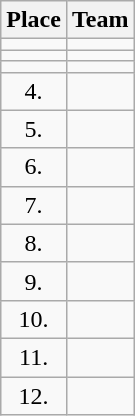<table class="wikitable">
<tr>
<th>Place</th>
<th>Team</th>
</tr>
<tr>
<td align="center"></td>
<td></td>
</tr>
<tr>
<td align="center"></td>
<td></td>
</tr>
<tr>
<td align="center"></td>
<td></td>
</tr>
<tr>
<td align="center">4.</td>
<td></td>
</tr>
<tr>
<td align="center">5.</td>
<td></td>
</tr>
<tr>
<td align="center">6.</td>
<td></td>
</tr>
<tr>
<td align="center">7.</td>
<td></td>
</tr>
<tr>
<td align="center">8.</td>
<td></td>
</tr>
<tr>
<td align="center">9.</td>
<td></td>
</tr>
<tr>
<td align="center">10.</td>
<td></td>
</tr>
<tr>
<td align="center">11.</td>
<td></td>
</tr>
<tr>
<td align="center">12.</td>
<td></td>
</tr>
</table>
